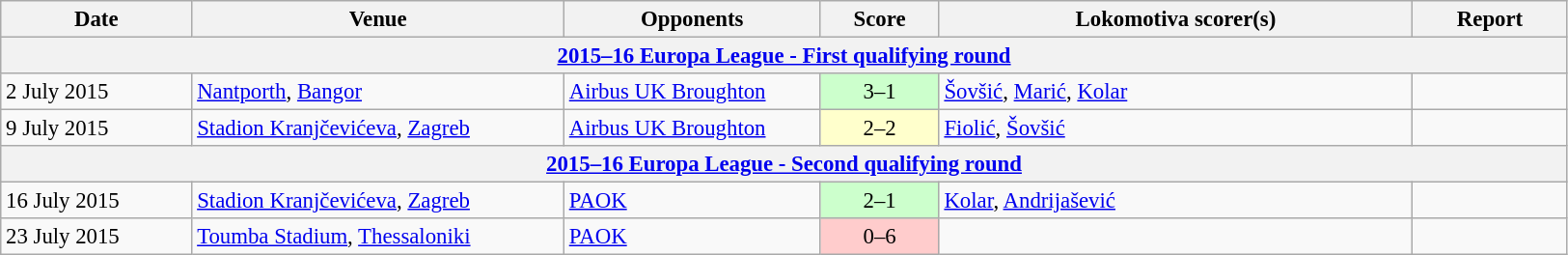<table class="wikitable" style="font-size:95%;">
<tr>
<th width=125>Date</th>
<th width=250>Venue</th>
<th width=170>Opponents</th>
<th width= 75>Score</th>
<th width=320>Lokomotiva scorer(s)</th>
<th width=100>Report</th>
</tr>
<tr>
<th colspan=7><a href='#'>2015–16 Europa League - First qualifying round</a></th>
</tr>
<tr>
<td>2 July 2015</td>
<td><a href='#'>Nantporth</a>, <a href='#'>Bangor</a></td>
<td> <a href='#'>Airbus UK Broughton</a></td>
<td align=center bgcolor=#CCFFCC>3–1</td>
<td><a href='#'>Šovšić</a>, <a href='#'>Marić</a>, <a href='#'>Kolar</a></td>
<td></td>
</tr>
<tr>
<td>9 July 2015</td>
<td><a href='#'>Stadion Kranjčevićeva</a>, <a href='#'>Zagreb</a></td>
<td> <a href='#'>Airbus UK Broughton</a></td>
<td align=center bgcolor=#FFFFCC>2–2</td>
<td><a href='#'>Fiolić</a>, <a href='#'>Šovšić</a></td>
<td></td>
</tr>
<tr>
<th colspan=7><a href='#'>2015–16 Europa League - Second qualifying round</a></th>
</tr>
<tr>
<td>16 July 2015</td>
<td><a href='#'>Stadion Kranjčevićeva</a>, <a href='#'>Zagreb</a></td>
<td> <a href='#'>PAOK</a></td>
<td align=center bgcolor=#CCFFCC>2–1</td>
<td><a href='#'>Kolar</a>, <a href='#'>Andrijašević</a></td>
<td></td>
</tr>
<tr>
<td>23 July 2015</td>
<td><a href='#'>Toumba Stadium</a>, <a href='#'>Thessaloniki</a></td>
<td> <a href='#'>PAOK</a></td>
<td align=center bgcolor=#FFCCCC>0–6</td>
<td></td>
<td></td>
</tr>
</table>
